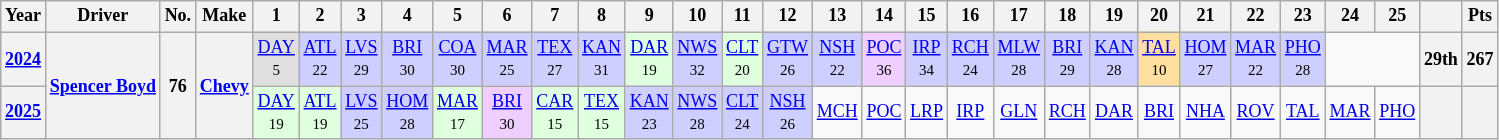<table class="wikitable" style="text-align:center; font-size:75%">
<tr>
<th>Year</th>
<th>Driver</th>
<th>No.</th>
<th>Make</th>
<th>1</th>
<th>2</th>
<th>3</th>
<th>4</th>
<th>5</th>
<th>6</th>
<th>7</th>
<th>8</th>
<th>9</th>
<th>10</th>
<th>11</th>
<th>12</th>
<th>13</th>
<th>14</th>
<th>15</th>
<th>16</th>
<th>17</th>
<th>18</th>
<th>19</th>
<th>20</th>
<th>21</th>
<th>22</th>
<th>23</th>
<th>24</th>
<th>25</th>
<th></th>
<th>Pts</th>
</tr>
<tr>
<th><a href='#'>2024</a></th>
<th rowspan=2><a href='#'>Spencer Boyd</a></th>
<th rowspan=2>76</th>
<th rowspan=2><a href='#'>Chevy</a></th>
<td style="background:#DFDFDF;"><a href='#'>DAY</a><br><small>5</small></td>
<td style="background:#CFCFFF;"><a href='#'>ATL</a><br><small>22</small></td>
<td style="background:#CFCFFF;"><a href='#'>LVS</a><br><small>29</small></td>
<td style="background:#CFCFFF;"><a href='#'>BRI</a><br><small>30</small></td>
<td style="background:#CFCFFF;"><a href='#'>COA</a><br><small>30</small></td>
<td style="background:#CFCFFF;"><a href='#'>MAR</a><br><small>25</small></td>
<td style="background:#CFCFFF;"><a href='#'>TEX</a><br><small>27</small></td>
<td style="background:#CFCFFF;"><a href='#'>KAN</a><br><small>31</small></td>
<td style="background:#DFFFDF;"><a href='#'>DAR</a><br><small>19</small></td>
<td style="background:#CFCFFF;"><a href='#'>NWS</a><br><small>32</small></td>
<td style="background:#DFFFDF;"><a href='#'>CLT</a><br><small>20</small></td>
<td style="background:#CFCFFF;"><a href='#'>GTW</a><br><small>26</small></td>
<td style="background:#CFCFFF;"><a href='#'>NSH</a><br><small>22</small></td>
<td style="background:#EFCFFF;"><a href='#'>POC</a><br><small>36</small></td>
<td style="background:#CFCFFF;"><a href='#'>IRP</a><br><small>34</small></td>
<td style="background:#CFCFFF;"><a href='#'>RCH</a><br><small>24</small></td>
<td style="background:#CFCFFF;"><a href='#'>MLW</a><br><small>28</small></td>
<td style="background:#CFCFFF;"><a href='#'>BRI</a><br><small>29</small></td>
<td style="background:#CFCFFF;"><a href='#'>KAN</a><br><small>28</small></td>
<td style="background:#FFDF9F;"><a href='#'>TAL</a><br><small>10</small></td>
<td style="background:#CFCFFF;"><a href='#'>HOM</a><br><small>27</small></td>
<td style="background:#CFCFFF;"><a href='#'>MAR</a><br><small>22</small></td>
<td style="background:#CFCFFF;"><a href='#'>PHO</a><br><small>28</small></td>
<td colspan=2></td>
<th>29th</th>
<th>267</th>
</tr>
<tr>
<th><a href='#'>2025</a></th>
<td style="background:#DFFFDF;"><a href='#'>DAY</a><br><small>19</small></td>
<td style="background:#DFFFDF;"><a href='#'>ATL</a><br><small>19</small></td>
<td style="background:#CFCFFF;"><a href='#'>LVS</a><br><small>25</small></td>
<td style="background:#CFCFFF;"><a href='#'>HOM</a><br><small>28</small></td>
<td style="background:#DFFFDF;"><a href='#'>MAR</a><br><small>17</small></td>
<td style="background:#EFCFFF;"><a href='#'>BRI</a><br><small>30</small></td>
<td style="background:#DFFFDF;"><a href='#'>CAR</a><br><small>15</small></td>
<td style="background:#DFFFDF;"><a href='#'>TEX</a><br><small>15</small></td>
<td style="background:#CFCFFF;"><a href='#'>KAN</a><br><small>23</small></td>
<td style="background:#CFCFFF;"><a href='#'>NWS</a><br><small>28</small></td>
<td style="background:#CFCFFF;"><a href='#'>CLT</a><br><small>24</small></td>
<td style="background:#CFCFFF;"><a href='#'>NSH</a><br><small>26</small></td>
<td><a href='#'>MCH</a></td>
<td><a href='#'>POC</a></td>
<td><a href='#'>LRP</a></td>
<td><a href='#'>IRP</a></td>
<td><a href='#'>GLN</a></td>
<td><a href='#'>RCH</a></td>
<td><a href='#'>DAR</a></td>
<td><a href='#'>BRI</a></td>
<td><a href='#'>NHA</a></td>
<td><a href='#'>ROV</a></td>
<td><a href='#'>TAL</a></td>
<td><a href='#'>MAR</a></td>
<td><a href='#'>PHO</a></td>
<th></th>
<th></th>
</tr>
</table>
